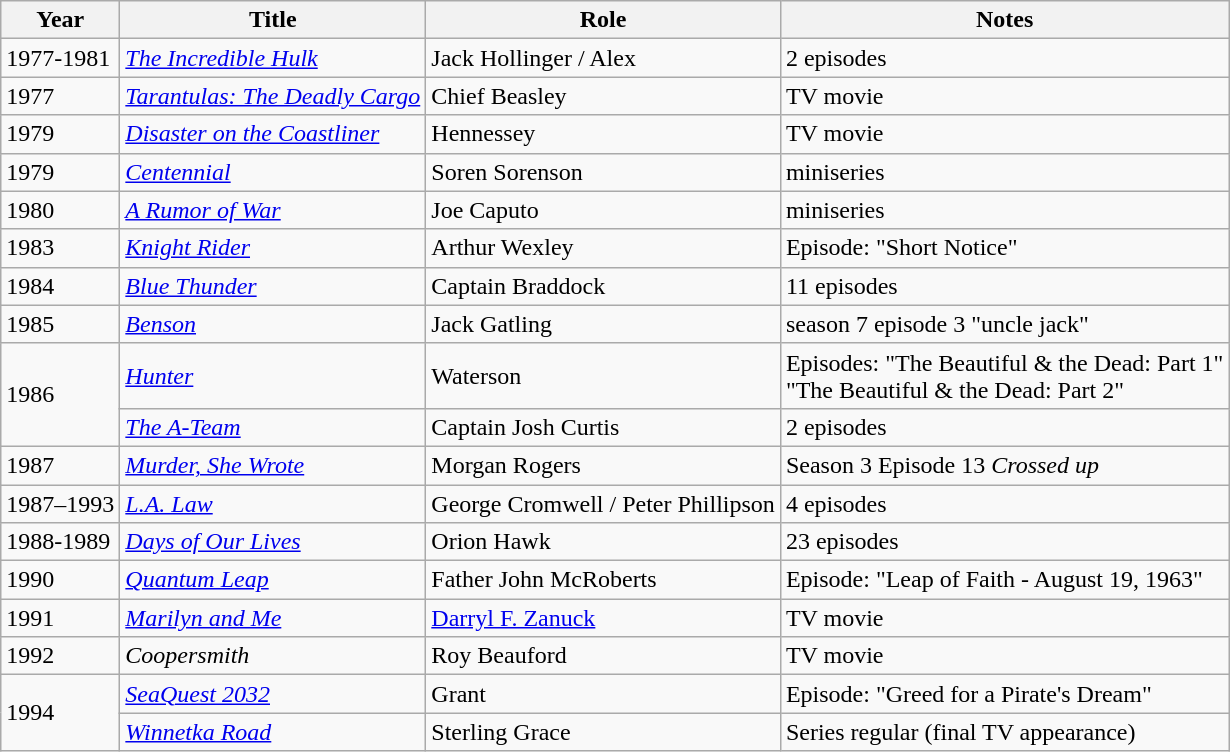<table class="wikitable">
<tr>
<th>Year</th>
<th>Title</th>
<th>Role</th>
<th>Notes</th>
</tr>
<tr>
<td>1977-1981</td>
<td><em><a href='#'>The Incredible Hulk</a></em></td>
<td>Jack Hollinger / Alex</td>
<td>2 episodes</td>
</tr>
<tr>
<td>1977</td>
<td><em><a href='#'>Tarantulas: The Deadly Cargo</a></em></td>
<td>Chief Beasley</td>
<td>TV movie</td>
</tr>
<tr>
<td>1979</td>
<td><em><a href='#'>Disaster on the Coastliner</a></em></td>
<td>Hennessey</td>
<td>TV movie</td>
</tr>
<tr>
<td>1979</td>
<td><em><a href='#'>Centennial</a></em></td>
<td>Soren Sorenson</td>
<td>miniseries</td>
</tr>
<tr>
<td>1980</td>
<td><em><a href='#'>A Rumor of War</a></em></td>
<td>Joe Caputo</td>
<td>miniseries</td>
</tr>
<tr>
<td>1983</td>
<td><em><a href='#'>Knight Rider</a></em></td>
<td>Arthur Wexley</td>
<td>Episode: "Short Notice"</td>
</tr>
<tr>
<td>1984</td>
<td><em><a href='#'>Blue Thunder</a></em></td>
<td>Captain Braddock</td>
<td>11 episodes</td>
</tr>
<tr>
<td>1985</td>
<td><em><a href='#'>Benson</a></em></td>
<td>Jack Gatling</td>
<td>season 7 episode 3 "uncle jack"</td>
</tr>
<tr>
<td rowspan=2>1986</td>
<td><em><a href='#'>Hunter</a></em></td>
<td>Waterson</td>
<td>Episodes: "The Beautiful & the Dead: Part 1"<br>"The Beautiful & the Dead: Part 2"</td>
</tr>
<tr>
<td><em><a href='#'>The A-Team</a></em></td>
<td>Captain Josh Curtis</td>
<td>2 episodes</td>
</tr>
<tr>
<td>1987</td>
<td><em><a href='#'>Murder, She Wrote</a></em></td>
<td>Morgan Rogers</td>
<td>Season 3 Episode 13 <em>Crossed up</em></td>
</tr>
<tr>
<td>1987–1993</td>
<td><em><a href='#'>L.A. Law</a></em></td>
<td>George Cromwell / Peter Phillipson</td>
<td>4 episodes</td>
</tr>
<tr>
<td>1988-1989</td>
<td><em><a href='#'>Days of Our Lives</a></em></td>
<td>Orion Hawk</td>
<td>23 episodes</td>
</tr>
<tr>
<td>1990</td>
<td><em><a href='#'>Quantum Leap</a></em></td>
<td>Father John McRoberts</td>
<td>Episode: "Leap of Faith - August 19, 1963"</td>
</tr>
<tr>
<td>1991</td>
<td><em><a href='#'>Marilyn and Me</a></em></td>
<td><a href='#'>Darryl F. Zanuck</a></td>
<td>TV movie</td>
</tr>
<tr>
<td>1992</td>
<td><em>Coopersmith</em></td>
<td>Roy Beauford</td>
<td>TV movie</td>
</tr>
<tr>
<td rowspan=2>1994</td>
<td><em><a href='#'>SeaQuest 2032</a></em></td>
<td>Grant</td>
<td>Episode: "Greed for a Pirate's Dream"</td>
</tr>
<tr>
<td><em><a href='#'>Winnetka Road</a></em></td>
<td>Sterling Grace</td>
<td>Series regular (final TV appearance)</td>
</tr>
</table>
